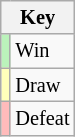<table class="wikitable" style="font-size: 85%">
<tr>
<th colspan="2">Key</th>
</tr>
<tr>
<td bgcolor=#BBF3BB></td>
<td>Win</td>
</tr>
<tr>
<td bgcolor=#FFFFBB></td>
<td>Draw</td>
</tr>
<tr>
<td bgcolor=#FFBBBB></td>
<td>Defeat</td>
</tr>
</table>
